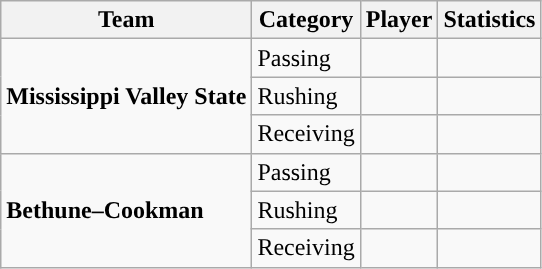<table class="wikitable" style="float: left;">
<tr>
<th>Team</th>
<th>Category</th>
<th>Player</th>
<th>Statistics</th>
</tr>
<tr>
<td rowspan=3><strong>Mississippi Valley State</strong></td>
<td>Passing</td>
<td> </td>
<td> </td>
</tr>
<tr>
<td>Rushing</td>
<td> </td>
<td> </td>
</tr>
<tr>
<td>Receiving</td>
<td> </td>
<td> </td>
</tr>
<tr>
<td rowspan=3><strong>Bethune–Cookman</strong></td>
<td>Passing</td>
<td> </td>
<td> </td>
</tr>
<tr>
<td>Rushing</td>
<td> </td>
<td> </td>
</tr>
<tr>
<td>Receiving</td>
<td> </td>
<td> </td>
</tr>
</table>
